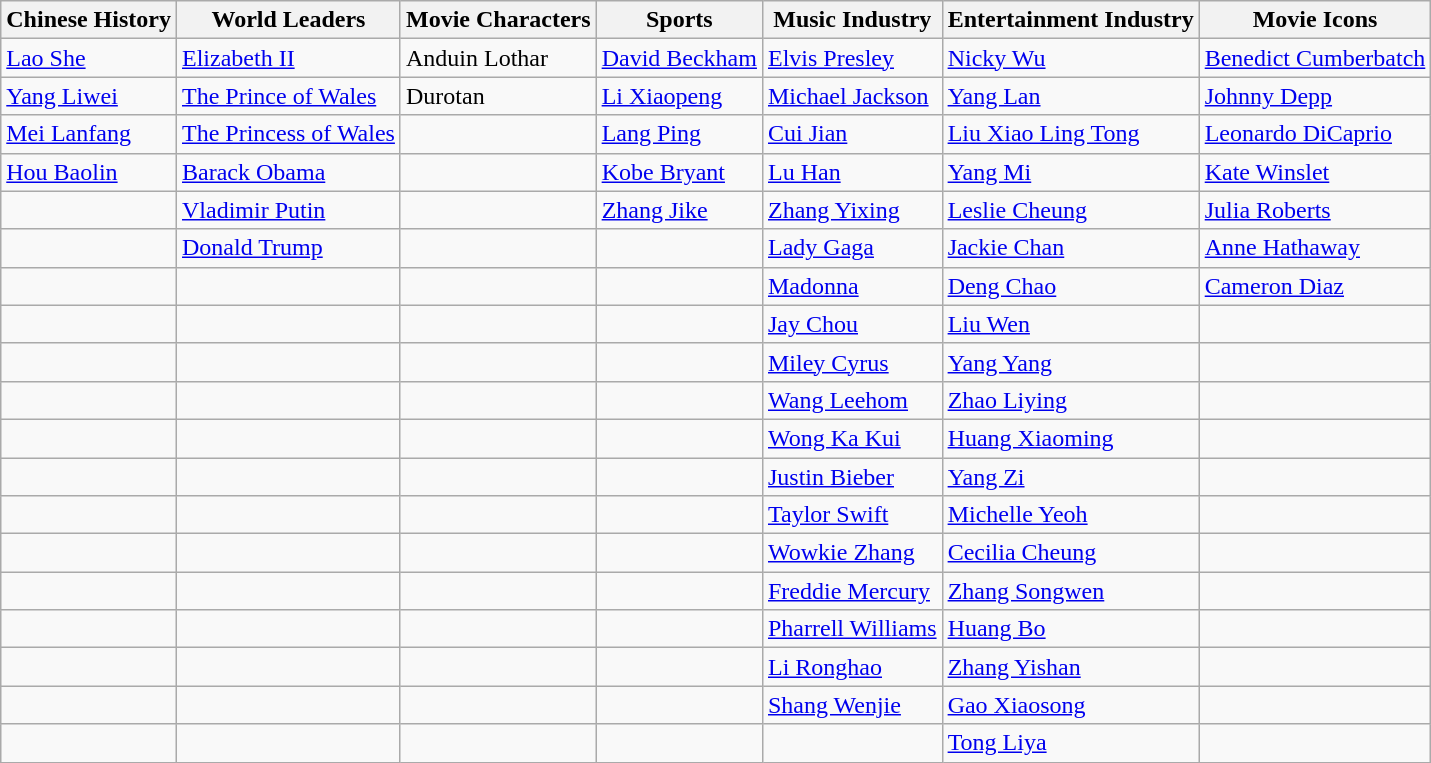<table class="wikitable">
<tr>
<th>Chinese History</th>
<th>World Leaders</th>
<th>Movie Characters</th>
<th>Sports</th>
<th>Music Industry</th>
<th>Entertainment Industry</th>
<th>Movie Icons</th>
</tr>
<tr>
<td><a href='#'>Lao She</a></td>
<td><a href='#'>Elizabeth II</a></td>
<td>Anduin Lothar</td>
<td><a href='#'>David Beckham</a></td>
<td><a href='#'>Elvis Presley</a></td>
<td><a href='#'>Nicky Wu</a></td>
<td><a href='#'>Benedict Cumberbatch</a></td>
</tr>
<tr>
<td><a href='#'>Yang Liwei</a></td>
<td><a href='#'>The Prince of Wales</a></td>
<td>Durotan</td>
<td><a href='#'>Li Xiaopeng</a></td>
<td><a href='#'>Michael Jackson</a></td>
<td><a href='#'>Yang Lan</a></td>
<td><a href='#'>Johnny Depp</a></td>
</tr>
<tr>
<td><a href='#'>Mei Lanfang</a></td>
<td><a href='#'>The Princess of Wales</a></td>
<td></td>
<td><a href='#'>Lang Ping</a></td>
<td><a href='#'>Cui Jian</a></td>
<td><a href='#'>Liu Xiao Ling Tong</a></td>
<td><a href='#'>Leonardo DiCaprio</a></td>
</tr>
<tr>
<td><a href='#'>Hou Baolin</a></td>
<td><a href='#'>Barack Obama</a></td>
<td></td>
<td><a href='#'>Kobe Bryant</a></td>
<td><a href='#'>Lu Han</a></td>
<td><a href='#'>Yang Mi</a></td>
<td><a href='#'>Kate Winslet</a></td>
</tr>
<tr>
<td></td>
<td><a href='#'>Vladimir Putin</a></td>
<td></td>
<td><a href='#'>Zhang Jike</a></td>
<td><a href='#'>Zhang Yixing</a></td>
<td><a href='#'>Leslie Cheung</a></td>
<td><a href='#'>Julia Roberts</a></td>
</tr>
<tr>
<td></td>
<td><a href='#'>Donald Trump</a></td>
<td></td>
<td></td>
<td><a href='#'>Lady Gaga</a></td>
<td><a href='#'>Jackie Chan</a></td>
<td><a href='#'>Anne Hathaway</a></td>
</tr>
<tr>
<td></td>
<td></td>
<td></td>
<td></td>
<td><a href='#'>Madonna</a></td>
<td><a href='#'>Deng Chao</a></td>
<td><a href='#'>Cameron Diaz</a></td>
</tr>
<tr>
<td></td>
<td></td>
<td></td>
<td></td>
<td><a href='#'>Jay Chou</a></td>
<td><a href='#'>Liu Wen</a></td>
<td></td>
</tr>
<tr>
<td></td>
<td></td>
<td></td>
<td></td>
<td><a href='#'>Miley Cyrus</a></td>
<td><a href='#'>Yang Yang</a></td>
<td></td>
</tr>
<tr>
<td></td>
<td></td>
<td></td>
<td></td>
<td><a href='#'>Wang Leehom</a></td>
<td><a href='#'>Zhao Liying</a></td>
<td></td>
</tr>
<tr>
<td></td>
<td></td>
<td></td>
<td></td>
<td><a href='#'>Wong Ka Kui</a></td>
<td><a href='#'>Huang Xiaoming</a></td>
<td></td>
</tr>
<tr>
<td></td>
<td></td>
<td></td>
<td></td>
<td><a href='#'>Justin Bieber</a></td>
<td><a href='#'>Yang Zi</a></td>
<td></td>
</tr>
<tr>
<td></td>
<td></td>
<td></td>
<td></td>
<td><a href='#'>Taylor Swift</a></td>
<td><a href='#'>Michelle Yeoh</a></td>
<td></td>
</tr>
<tr>
<td></td>
<td></td>
<td></td>
<td></td>
<td><a href='#'>Wowkie Zhang</a></td>
<td><a href='#'>Cecilia Cheung</a></td>
<td></td>
</tr>
<tr>
<td></td>
<td></td>
<td></td>
<td></td>
<td><a href='#'>Freddie Mercury</a></td>
<td><a href='#'>Zhang Songwen</a></td>
<td></td>
</tr>
<tr>
<td></td>
<td></td>
<td></td>
<td></td>
<td><a href='#'>Pharrell Williams</a></td>
<td><a href='#'>Huang Bo</a></td>
<td></td>
</tr>
<tr>
<td></td>
<td></td>
<td></td>
<td></td>
<td><a href='#'>Li Ronghao</a></td>
<td><a href='#'>Zhang Yishan</a></td>
<td></td>
</tr>
<tr>
<td></td>
<td></td>
<td></td>
<td></td>
<td><a href='#'>Shang Wenjie</a></td>
<td><a href='#'>Gao Xiaosong</a></td>
<td></td>
</tr>
<tr>
<td></td>
<td></td>
<td></td>
<td></td>
<td></td>
<td><a href='#'>Tong Liya</a></td>
<td></td>
</tr>
</table>
